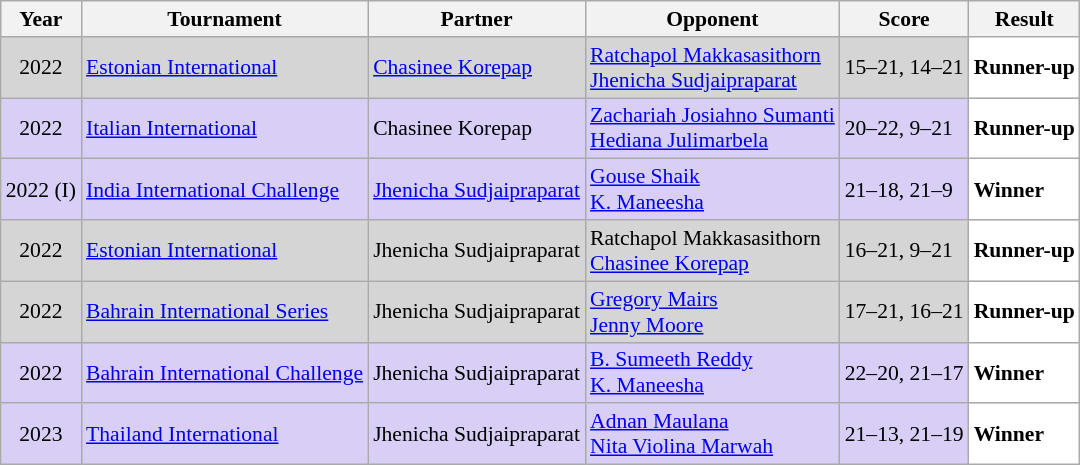<table class="sortable wikitable" style="font-size: 90%;">
<tr>
<th>Year</th>
<th>Tournament</th>
<th>Partner</th>
<th>Opponent</th>
<th>Score</th>
<th>Result</th>
</tr>
<tr style="background:#D5D5D5">
<td align="center">2022</td>
<td align="left"><a href='#'>Estonian International</a></td>
<td align="left"> <a href='#'>Chasinee Korepap</a></td>
<td align="left"> <a href='#'>Ratchapol Makkasasithorn</a><br> <a href='#'>Jhenicha Sudjaipraparat</a></td>
<td align="left">15–21, 14–21</td>
<td style="text-align:left; background:white"> <strong>Runner-up</strong></td>
</tr>
<tr style="background:#D8CEF6">
<td align="center">2022</td>
<td align="left"><a href='#'>Italian International</a></td>
<td align="left"> Chasinee Korepap</td>
<td align="left"> <a href='#'>Zachariah Josiahno Sumanti</a><br> <a href='#'>Hediana Julimarbela</a></td>
<td align="left">20–22, 9–21</td>
<td style="text-align:left; background:white"> <strong>Runner-up</strong></td>
</tr>
<tr style="background:#D8CEF6">
<td align="center">2022 (I)</td>
<td align="left"><a href='#'>India International Challenge</a></td>
<td align="left"> <a href='#'>Jhenicha Sudjaipraparat</a></td>
<td align="left"> <a href='#'>Gouse Shaik</a><br> <a href='#'>K. Maneesha</a></td>
<td align="left">21–18, 21–9</td>
<td style="text-align:left; background:white"> <strong>Winner</strong></td>
</tr>
<tr style="background:#D5D5D5">
<td align="center">2022</td>
<td align="left"><a href='#'>Estonian International</a></td>
<td align="left"> Jhenicha Sudjaipraparat</td>
<td align="left"> Ratchapol Makkasasithorn<br> <a href='#'>Chasinee Korepap</a></td>
<td align="left">16–21, 9–21</td>
<td style="text-align:left; background:white"> <strong>Runner-up</strong></td>
</tr>
<tr style="background:#D5D5D5">
<td align="center">2022</td>
<td align="left"><a href='#'>Bahrain International Series</a></td>
<td align="left"> Jhenicha Sudjaipraparat</td>
<td align="left"> <a href='#'>Gregory Mairs</a><br> <a href='#'>Jenny Moore</a></td>
<td align="left">17–21, 16–21</td>
<td style="text-align:left; background:white"> <strong>Runner-up</strong></td>
</tr>
<tr style="background:#D8CEF6">
<td align="center">2022</td>
<td align="left"><a href='#'>Bahrain International Challenge</a></td>
<td align="left"> Jhenicha Sudjaipraparat</td>
<td align="left"> <a href='#'>B. Sumeeth Reddy</a><br> <a href='#'>K. Maneesha</a></td>
<td align="left">22–20, 21–17</td>
<td style="text-align:left; background:white"> <strong>Winner</strong></td>
</tr>
<tr style="background:#D8CEF6">
<td align="center">2023</td>
<td align="left"><a href='#'>Thailand International</a></td>
<td align="left"> Jhenicha Sudjaipraparat</td>
<td align="left"> <a href='#'>Adnan Maulana</a><br> <a href='#'>Nita Violina Marwah</a></td>
<td align="left">21–13, 21–19</td>
<td style="text-align:left; background:white"> <strong>Winner</strong></td>
</tr>
</table>
